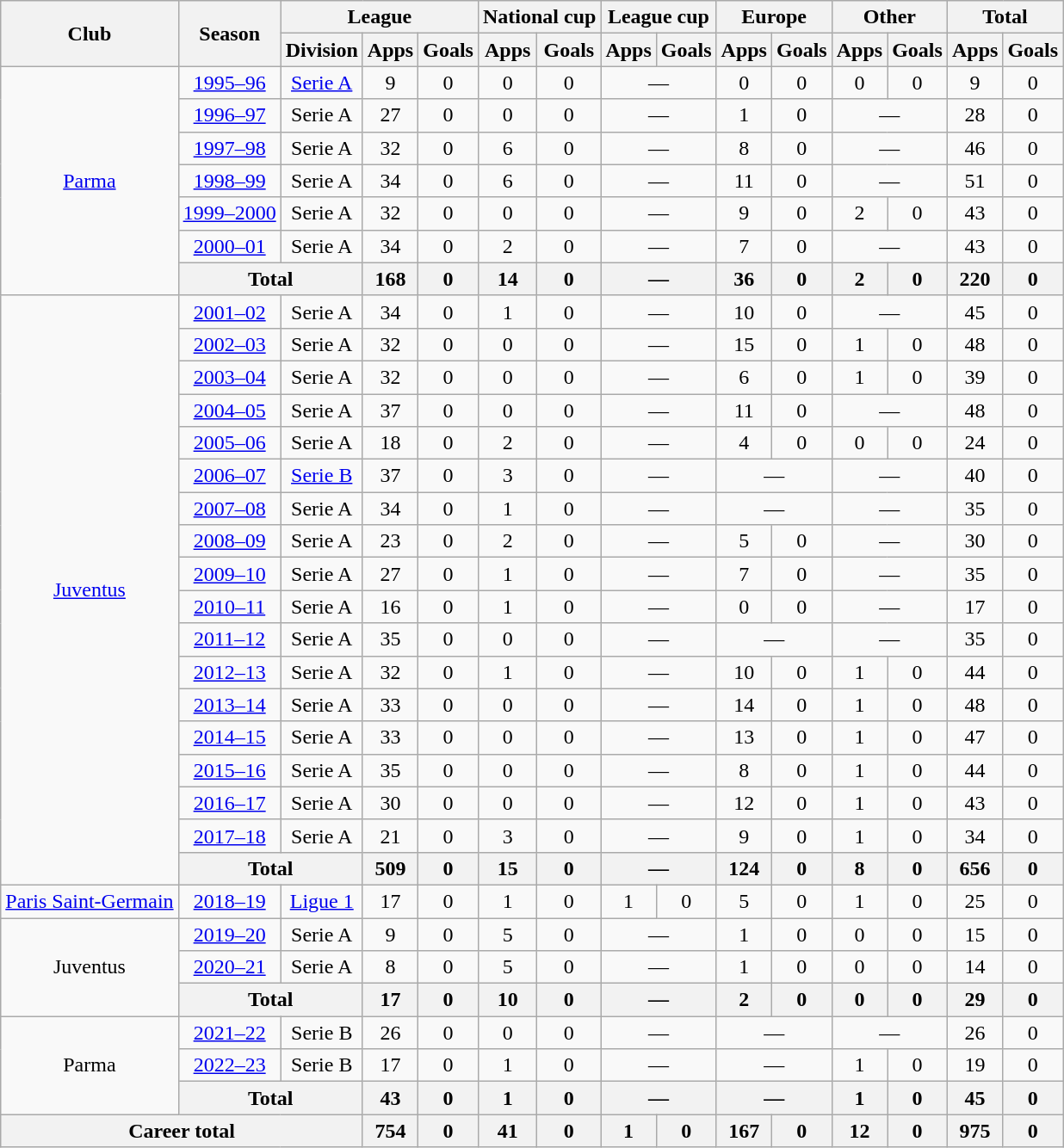<table class="wikitable" style="text-align:center">
<tr>
<th rowspan="2">Club</th>
<th rowspan="2">Season</th>
<th colspan="3">League</th>
<th colspan="2">National cup</th>
<th colspan="2">League cup</th>
<th colspan="2">Europe</th>
<th colspan="2">Other</th>
<th colspan="2">Total</th>
</tr>
<tr>
<th>Division</th>
<th>Apps</th>
<th>Goals</th>
<th>Apps</th>
<th>Goals</th>
<th>Apps</th>
<th>Goals</th>
<th>Apps</th>
<th>Goals</th>
<th>Apps</th>
<th>Goals</th>
<th>Apps</th>
<th>Goals</th>
</tr>
<tr>
<td rowspan="7"><a href='#'>Parma</a></td>
<td><a href='#'>1995–96</a></td>
<td><a href='#'>Serie A</a></td>
<td>9</td>
<td>0</td>
<td>0</td>
<td>0</td>
<td colspan="2">—</td>
<td>0</td>
<td>0</td>
<td>0</td>
<td>0</td>
<td>9</td>
<td>0</td>
</tr>
<tr>
<td><a href='#'>1996–97</a></td>
<td>Serie A</td>
<td>27</td>
<td>0</td>
<td>0</td>
<td>0</td>
<td colspan="2">—</td>
<td>1</td>
<td>0</td>
<td colspan="2">—</td>
<td>28</td>
<td>0</td>
</tr>
<tr>
<td><a href='#'>1997–98</a></td>
<td>Serie A</td>
<td>32</td>
<td>0</td>
<td>6</td>
<td>0</td>
<td colspan="2">—</td>
<td>8</td>
<td>0</td>
<td colspan="2">—</td>
<td>46</td>
<td>0</td>
</tr>
<tr>
<td><a href='#'>1998–99</a></td>
<td>Serie A</td>
<td>34</td>
<td>0</td>
<td>6</td>
<td>0</td>
<td colspan="2">—</td>
<td>11</td>
<td>0</td>
<td colspan="2">—</td>
<td>51</td>
<td>0</td>
</tr>
<tr>
<td><a href='#'>1999–2000</a></td>
<td>Serie A</td>
<td>32</td>
<td>0</td>
<td>0</td>
<td>0</td>
<td colspan="2">—</td>
<td>9</td>
<td>0</td>
<td>2</td>
<td>0</td>
<td>43</td>
<td>0</td>
</tr>
<tr>
<td><a href='#'>2000–01</a></td>
<td>Serie A</td>
<td>34</td>
<td>0</td>
<td>2</td>
<td>0</td>
<td colspan="2">—</td>
<td>7</td>
<td>0</td>
<td colspan="2">—</td>
<td>43</td>
<td>0</td>
</tr>
<tr>
<th colspan="2">Total</th>
<th>168</th>
<th>0</th>
<th>14</th>
<th>0</th>
<th colspan="2">—</th>
<th>36</th>
<th>0</th>
<th>2</th>
<th>0</th>
<th>220</th>
<th>0</th>
</tr>
<tr>
<td rowspan="18"><a href='#'>Juventus</a></td>
<td><a href='#'>2001–02</a></td>
<td>Serie A</td>
<td>34</td>
<td>0</td>
<td>1</td>
<td>0</td>
<td colspan="2">—</td>
<td>10</td>
<td>0</td>
<td colspan="2">—</td>
<td>45</td>
<td>0</td>
</tr>
<tr>
<td><a href='#'>2002–03</a></td>
<td>Serie A</td>
<td>32</td>
<td>0</td>
<td>0</td>
<td>0</td>
<td colspan="2">—</td>
<td>15</td>
<td>0</td>
<td>1</td>
<td>0</td>
<td>48</td>
<td>0</td>
</tr>
<tr>
<td><a href='#'>2003–04</a></td>
<td>Serie A</td>
<td>32</td>
<td>0</td>
<td>0</td>
<td>0</td>
<td colspan="2">—</td>
<td>6</td>
<td>0</td>
<td>1</td>
<td>0</td>
<td>39</td>
<td>0</td>
</tr>
<tr>
<td><a href='#'>2004–05</a></td>
<td>Serie A</td>
<td>37</td>
<td>0</td>
<td>0</td>
<td>0</td>
<td colspan="2">—</td>
<td>11</td>
<td>0</td>
<td colspan="2">—</td>
<td>48</td>
<td>0</td>
</tr>
<tr>
<td><a href='#'>2005–06</a></td>
<td>Serie A</td>
<td>18</td>
<td>0</td>
<td>2</td>
<td>0</td>
<td colspan="2">—</td>
<td>4</td>
<td>0</td>
<td>0</td>
<td>0</td>
<td>24</td>
<td>0</td>
</tr>
<tr>
<td><a href='#'>2006–07</a></td>
<td><a href='#'>Serie B</a></td>
<td>37</td>
<td>0</td>
<td>3</td>
<td>0</td>
<td colspan="2">—</td>
<td colspan="2">—</td>
<td colspan="2">—</td>
<td>40</td>
<td>0</td>
</tr>
<tr>
<td><a href='#'>2007–08</a></td>
<td>Serie A</td>
<td>34</td>
<td>0</td>
<td>1</td>
<td>0</td>
<td colspan="2">—</td>
<td colspan="2">—</td>
<td colspan="2">—</td>
<td>35</td>
<td>0</td>
</tr>
<tr>
<td><a href='#'>2008–09</a></td>
<td>Serie A</td>
<td>23</td>
<td>0</td>
<td>2</td>
<td>0</td>
<td colspan="2">—</td>
<td>5</td>
<td>0</td>
<td colspan="2">—</td>
<td>30</td>
<td>0</td>
</tr>
<tr>
<td><a href='#'>2009–10</a></td>
<td>Serie A</td>
<td>27</td>
<td>0</td>
<td>1</td>
<td>0</td>
<td colspan="2">—</td>
<td>7</td>
<td>0</td>
<td colspan="2">—</td>
<td>35</td>
<td>0</td>
</tr>
<tr>
<td><a href='#'>2010–11</a></td>
<td>Serie A</td>
<td>16</td>
<td>0</td>
<td>1</td>
<td>0</td>
<td colspan="2">—</td>
<td>0</td>
<td>0</td>
<td colspan="2">—</td>
<td>17</td>
<td>0</td>
</tr>
<tr>
<td><a href='#'>2011–12</a></td>
<td>Serie A</td>
<td>35</td>
<td>0</td>
<td>0</td>
<td>0</td>
<td colspan="2">—</td>
<td colspan="2">—</td>
<td colspan="2">—</td>
<td>35</td>
<td>0</td>
</tr>
<tr>
<td><a href='#'>2012–13</a></td>
<td>Serie A</td>
<td>32</td>
<td>0</td>
<td>1</td>
<td>0</td>
<td colspan="2">—</td>
<td>10</td>
<td>0</td>
<td>1</td>
<td>0</td>
<td>44</td>
<td>0</td>
</tr>
<tr>
<td><a href='#'>2013–14</a></td>
<td>Serie A</td>
<td>33</td>
<td>0</td>
<td>0</td>
<td>0</td>
<td colspan="2">—</td>
<td>14</td>
<td>0</td>
<td>1</td>
<td>0</td>
<td>48</td>
<td>0</td>
</tr>
<tr>
<td><a href='#'>2014–15</a></td>
<td>Serie A</td>
<td>33</td>
<td>0</td>
<td>0</td>
<td>0</td>
<td colspan="2">—</td>
<td>13</td>
<td>0</td>
<td>1</td>
<td>0</td>
<td>47</td>
<td>0</td>
</tr>
<tr>
<td><a href='#'>2015–16</a></td>
<td>Serie A</td>
<td>35</td>
<td>0</td>
<td>0</td>
<td>0</td>
<td colspan="2">—</td>
<td>8</td>
<td>0</td>
<td>1</td>
<td>0</td>
<td>44</td>
<td>0</td>
</tr>
<tr>
<td><a href='#'>2016–17</a></td>
<td>Serie A</td>
<td>30</td>
<td>0</td>
<td>0</td>
<td>0</td>
<td colspan="2">—</td>
<td>12</td>
<td>0</td>
<td>1</td>
<td>0</td>
<td>43</td>
<td>0</td>
</tr>
<tr>
<td><a href='#'>2017–18</a></td>
<td>Serie A</td>
<td>21</td>
<td>0</td>
<td>3</td>
<td>0</td>
<td colspan="2">—</td>
<td>9</td>
<td>0</td>
<td>1</td>
<td>0</td>
<td>34</td>
<td>0</td>
</tr>
<tr>
<th colspan="2">Total</th>
<th>509</th>
<th>0</th>
<th>15</th>
<th>0</th>
<th colspan="2">—</th>
<th>124</th>
<th>0</th>
<th>8</th>
<th>0</th>
<th>656</th>
<th>0</th>
</tr>
<tr>
<td><a href='#'>Paris Saint-Germain</a></td>
<td><a href='#'>2018–19</a></td>
<td><a href='#'>Ligue 1</a></td>
<td>17</td>
<td>0</td>
<td>1</td>
<td>0</td>
<td>1</td>
<td>0</td>
<td>5</td>
<td>0</td>
<td>1</td>
<td>0</td>
<td>25</td>
<td>0</td>
</tr>
<tr>
<td rowspan="3">Juventus</td>
<td><a href='#'>2019–20</a></td>
<td>Serie A</td>
<td>9</td>
<td>0</td>
<td>5</td>
<td>0</td>
<td colspan="2">—</td>
<td>1</td>
<td>0</td>
<td>0</td>
<td>0</td>
<td>15</td>
<td>0</td>
</tr>
<tr>
<td><a href='#'>2020–21</a></td>
<td>Serie A</td>
<td>8</td>
<td>0</td>
<td>5</td>
<td>0</td>
<td colspan="2">—</td>
<td>1</td>
<td>0</td>
<td>0</td>
<td>0</td>
<td>14</td>
<td>0</td>
</tr>
<tr>
<th colspan="2">Total</th>
<th>17</th>
<th>0</th>
<th>10</th>
<th>0</th>
<th colspan="2">—</th>
<th>2</th>
<th>0</th>
<th>0</th>
<th>0</th>
<th>29</th>
<th>0</th>
</tr>
<tr>
<td rowspan="3">Parma</td>
<td><a href='#'>2021–22</a></td>
<td>Serie B</td>
<td>26</td>
<td>0</td>
<td>0</td>
<td>0</td>
<td colspan="2">—</td>
<td colspan="2">—</td>
<td colspan="2">—</td>
<td>26</td>
<td>0</td>
</tr>
<tr>
<td><a href='#'>2022–23</a></td>
<td>Serie B</td>
<td>17</td>
<td>0</td>
<td>1</td>
<td>0</td>
<td colspan="2">—</td>
<td colspan="2">—</td>
<td>1</td>
<td>0</td>
<td>19</td>
<td>0</td>
</tr>
<tr>
<th colspan="2">Total</th>
<th>43</th>
<th>0</th>
<th>1</th>
<th>0</th>
<th colspan="2">—</th>
<th colspan="2">—</th>
<th>1</th>
<th>0</th>
<th>45</th>
<th>0</th>
</tr>
<tr>
<th colspan="3">Career total</th>
<th>754</th>
<th>0</th>
<th>41</th>
<th>0</th>
<th>1</th>
<th>0</th>
<th>167</th>
<th>0</th>
<th>12</th>
<th>0</th>
<th>975</th>
<th>0</th>
</tr>
</table>
